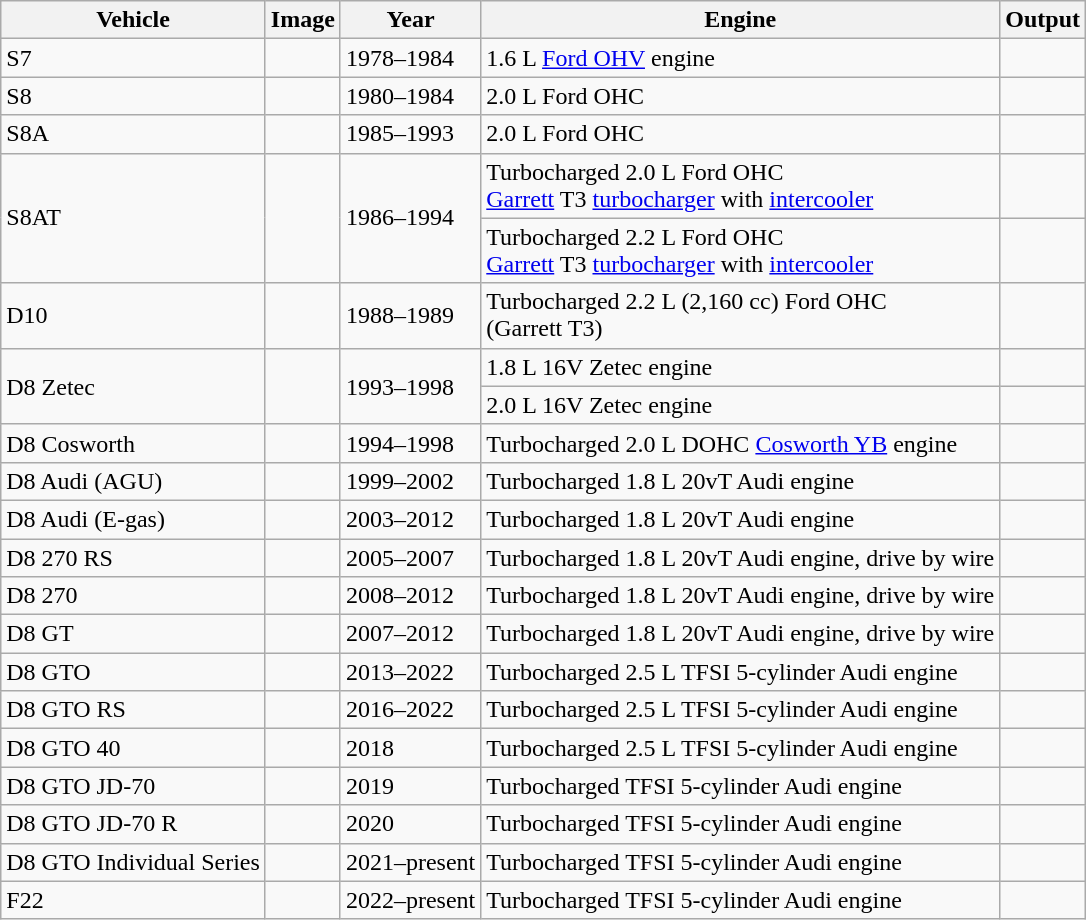<table class="wikitable sortable" style="font-size:100%;">
<tr>
<th>Vehicle</th>
<th class="unsortable">Image</th>
<th>Year</th>
<th>Engine</th>
<th>Output</th>
</tr>
<tr>
<td Donkervoort S7>S7</td>
<td></td>
<td>1978–1984</td>
<td>1.6 L <a href='#'>Ford OHV</a> engine</td>
<td></td>
</tr>
<tr>
<td Donkervoort S8>S8</td>
<td></td>
<td>1980–1984</td>
<td>2.0 L Ford OHC</td>
<td></td>
</tr>
<tr>
<td Donkervoort S8A>S8A</td>
<td></td>
<td>1985–1993</td>
<td>2.0 L Ford OHC</td>
<td></td>
</tr>
<tr>
<td rowspan=2 Donkervoort S8AT>S8AT</td>
<td rowspan=2></td>
<td rowspan=2>1986–1994</td>
<td>Turbocharged 2.0 L Ford OHC<br><a href='#'>Garrett</a> T3 <a href='#'>turbocharger</a> with <a href='#'>intercooler</a></td>
<td></td>
</tr>
<tr>
<td>Turbocharged 2.2 L Ford OHC<br><a href='#'>Garrett</a> T3 <a href='#'>turbocharger</a> with <a href='#'>intercooler</a></td>
<td></td>
</tr>
<tr>
<td Donkervoort D10>D10</td>
<td></td>
<td>1988–1989</td>
<td>Turbocharged 2.2 L (2,160 cc) Ford OHC<br>(Garrett T3)</td>
<td></td>
</tr>
<tr>
<td rowspan=2 Donkervoort D8 Zetec>D8 Zetec</td>
<td rowspan=2></td>
<td rowspan=2>1993–1998</td>
<td>1.8 L 16V Zetec engine</td>
<td></td>
</tr>
<tr>
<td>2.0 L 16V Zetec engine</td>
<td></td>
</tr>
<tr>
<td Donkervoort D8 Cosworth>D8 Cosworth</td>
<td></td>
<td>1994–1998</td>
<td>Turbocharged 2.0 L DOHC <a href='#'>Cosworth YB</a> engine</td>
<td></td>
</tr>
<tr>
<td Donkervoort D8 Audi (AGU)>D8 Audi (AGU)</td>
<td></td>
<td>1999–2002</td>
<td>Turbocharged 1.8 L 20vT Audi engine</td>
<td></td>
</tr>
<tr>
<td Donkervoort D8 Audi (E-gas)>D8 Audi (E-gas)</td>
<td></td>
<td>2003–2012</td>
<td>Turbocharged 1.8 L 20vT Audi engine</td>
<td></td>
</tr>
<tr>
<td Donkervoort D8 270 RS>D8 270 RS</td>
<td></td>
<td>2005–2007</td>
<td>Turbocharged 1.8 L 20vT Audi engine, drive by wire</td>
<td></td>
</tr>
<tr>
<td Donkervoort D8 270>D8 270</td>
<td></td>
<td>2008–2012</td>
<td>Turbocharged 1.8 L 20vT Audi engine, drive by wire</td>
<td></td>
</tr>
<tr>
<td Donkervoort D8 GT>D8 GT</td>
<td></td>
<td>2007–2012</td>
<td>Turbocharged 1.8 L 20vT Audi engine, drive by wire</td>
<td></td>
</tr>
<tr>
<td Donkervoort D8 GTO>D8 GTO</td>
<td></td>
<td>2013–2022</td>
<td>Turbocharged 2.5 L TFSI 5-cylinder Audi engine</td>
<td></td>
</tr>
<tr>
<td>D8 GTO RS</td>
<td></td>
<td>2016–2022</td>
<td>Turbocharged 2.5 L TFSI 5-cylinder Audi engine</td>
<td></td>
</tr>
<tr>
<td>D8 GTO 40</td>
<td></td>
<td>2018</td>
<td>Turbocharged 2.5 L TFSI 5-cylinder Audi engine</td>
<td></td>
</tr>
<tr>
<td>D8 GTO JD-70</td>
<td></td>
<td>2019</td>
<td>Turbocharged TFSI 5-cylinder Audi engine</td>
<td></td>
</tr>
<tr>
<td>D8 GTO JD-70 R</td>
<td></td>
<td>2020</td>
<td>Turbocharged TFSI 5-cylinder Audi engine</td>
<td></td>
</tr>
<tr>
<td>D8 GTO Individual Series</td>
<td></td>
<td>2021–present</td>
<td>Turbocharged TFSI 5-cylinder Audi engine</td>
<td></td>
</tr>
<tr>
<td>F22</td>
<td></td>
<td>2022–present</td>
<td>Turbocharged TFSI 5-cylinder Audi engine</td>
<td></td>
</tr>
</table>
